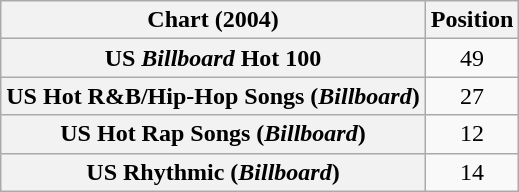<table class="wikitable sortable plainrowheaders" style="text-align:center">
<tr>
<th scope="col">Chart (2004)</th>
<th scope="col">Position</th>
</tr>
<tr>
<th scope="row">US <em>Billboard</em> Hot 100</th>
<td>49</td>
</tr>
<tr>
<th scope="row">US Hot R&B/Hip-Hop Songs (<em>Billboard</em>)</th>
<td>27</td>
</tr>
<tr>
<th scope="row">US Hot Rap Songs (<em>Billboard</em>)</th>
<td>12</td>
</tr>
<tr>
<th scope="row">US Rhythmic (<em>Billboard</em>)</th>
<td>14</td>
</tr>
</table>
